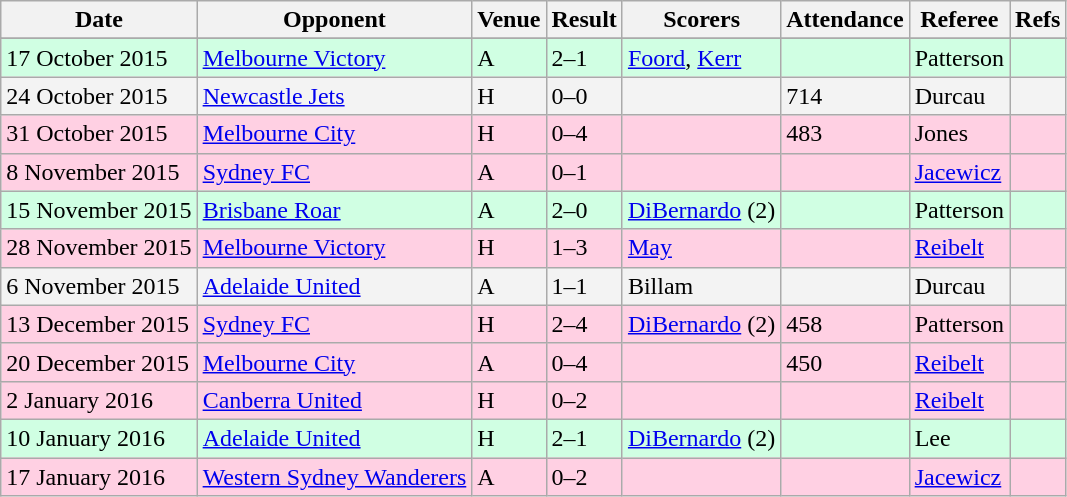<table class="wikitable">
<tr>
<th>Date</th>
<th>Opponent</th>
<th>Venue</th>
<th>Result</th>
<th>Scorers</th>
<th>Attendance</th>
<th>Referee</th>
<th>Refs</th>
</tr>
<tr>
</tr>
<tr bgcolor = "#d0ffe3">
<td>17 October 2015</td>
<td><a href='#'>Melbourne Victory</a></td>
<td>A</td>
<td>2–1</td>
<td><a href='#'>Foord</a>, <a href='#'>Kerr</a></td>
<td></td>
<td>Patterson</td>
<td></td>
</tr>
<tr bgcolor = "#f3f3f3">
<td>24 October 2015</td>
<td><a href='#'>Newcastle Jets</a></td>
<td>H</td>
<td>0–0</td>
<td></td>
<td>714</td>
<td>Durcau</td>
<td></td>
</tr>
<tr bgcolor = "#ffd0e3">
<td>31 October 2015</td>
<td><a href='#'>Melbourne City</a></td>
<td>H</td>
<td>0–4</td>
<td></td>
<td>483</td>
<td>Jones</td>
<td></td>
</tr>
<tr bgcolor = "#ffd0e3">
<td>8 November 2015</td>
<td><a href='#'>Sydney FC</a></td>
<td>A</td>
<td>0–1</td>
<td></td>
<td></td>
<td><a href='#'>Jacewicz</a></td>
<td></td>
</tr>
<tr bgcolor = "#d0ffe3">
<td>15 November 2015</td>
<td><a href='#'>Brisbane Roar</a></td>
<td>A</td>
<td>2–0</td>
<td><a href='#'>DiBernardo</a> (2)</td>
<td></td>
<td>Patterson</td>
<td></td>
</tr>
<tr bgcolor = "#ffd0e3">
<td>28 November 2015</td>
<td><a href='#'>Melbourne Victory</a></td>
<td>H</td>
<td>1–3</td>
<td><a href='#'>May</a></td>
<td></td>
<td><a href='#'>Reibelt</a></td>
<td></td>
</tr>
<tr bgcolor = "#f3f3f3">
<td>6 November 2015</td>
<td><a href='#'>Adelaide United</a></td>
<td>A</td>
<td>1–1</td>
<td>Billam</td>
<td></td>
<td>Durcau</td>
<td></td>
</tr>
<tr bgcolor = "#ffd0e3">
<td>13 December 2015</td>
<td><a href='#'>Sydney FC</a></td>
<td>H</td>
<td>2–4</td>
<td><a href='#'>DiBernardo</a> (2)</td>
<td>458</td>
<td>Patterson</td>
<td></td>
</tr>
<tr bgcolor = "#ffd0e3">
<td>20 December 2015</td>
<td><a href='#'>Melbourne City</a></td>
<td>A</td>
<td>0–4</td>
<td></td>
<td>450</td>
<td><a href='#'>Reibelt</a></td>
<td></td>
</tr>
<tr bgcolor = "#ffd0e3">
<td>2 January 2016</td>
<td><a href='#'>Canberra United</a></td>
<td>H</td>
<td>0–2</td>
<td></td>
<td></td>
<td><a href='#'>Reibelt</a></td>
<td></td>
</tr>
<tr bgcolor = "#d0ffe3">
<td>10 January 2016</td>
<td><a href='#'>Adelaide United</a></td>
<td>H</td>
<td>2–1</td>
<td><a href='#'>DiBernardo</a> (2)</td>
<td></td>
<td>Lee</td>
<td></td>
</tr>
<tr bgcolor = "#ffd0e3">
<td>17 January 2016</td>
<td><a href='#'>Western Sydney Wanderers</a></td>
<td>A</td>
<td>0–2</td>
<td></td>
<td></td>
<td><a href='#'>Jacewicz</a></td>
<td></td>
</tr>
</table>
